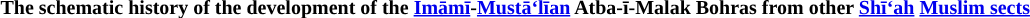<table>
<tr>
<th><small>The schematic history of the development of the <a href='#'>Imāmī</a>-<a href='#'>Mustā‘līan</a> Atba-ī-Malak Bohras from other <a href='#'>Shī‘ah</a> <a href='#'>Muslim sects</a></small></th>
</tr>
<tr>
<td><br>























































</td>
</tr>
</table>
